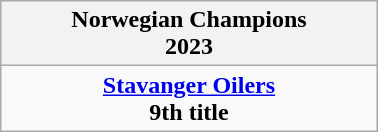<table class="wikitable" style="text-align: center; margin: 0 auto; width: 20%">
<tr>
<th>Norwegian Champions<br>2023</th>
</tr>
<tr>
<td><strong><a href='#'>Stavanger Oilers</a></strong><br><strong>9th title</strong></td>
</tr>
</table>
